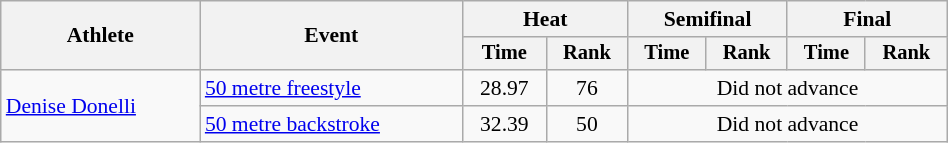<table class="wikitable" style="text-align:center; font-size:90%; width:50%;">
<tr>
<th rowspan="2">Athlete</th>
<th rowspan="2">Event</th>
<th colspan="2">Heat</th>
<th colspan="2">Semifinal</th>
<th colspan="2">Final</th>
</tr>
<tr style="font-size:95%">
<th>Time</th>
<th>Rank</th>
<th>Time</th>
<th>Rank</th>
<th>Time</th>
<th>Rank</th>
</tr>
<tr>
<td align=left rowspan=2><a href='#'>Denise Donelli</a></td>
<td align=left><a href='#'>50 metre freestyle</a></td>
<td>28.97</td>
<td>76</td>
<td colspan=4>Did not advance</td>
</tr>
<tr>
<td align=left><a href='#'>50 metre backstroke</a></td>
<td>32.39</td>
<td>50</td>
<td colspan=4>Did not advance</td>
</tr>
</table>
